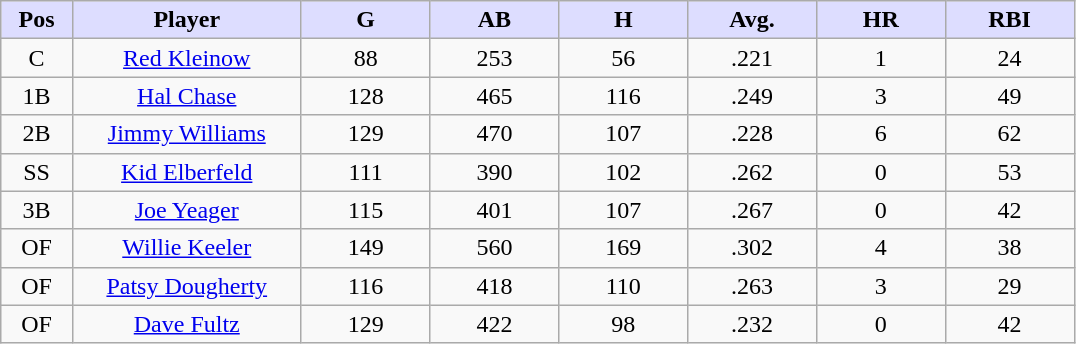<table class="wikitable sortable">
<tr>
<th style="background:#ddf; width:5%;">Pos</th>
<th style="background:#ddf; width:16%;">Player</th>
<th style="background:#ddf; width:9%;">G</th>
<th style="background:#ddf; width:9%;">AB</th>
<th style="background:#ddf; width:9%;">H</th>
<th style="background:#ddf; width:9%;">Avg.</th>
<th style="background:#ddf; width:9%;">HR</th>
<th style="background:#ddf; width:9%;">RBI</th>
</tr>
<tr align=center>
<td>C</td>
<td><a href='#'>Red Kleinow</a></td>
<td>88</td>
<td>253</td>
<td>56</td>
<td>.221</td>
<td>1</td>
<td>24</td>
</tr>
<tr align=center>
<td>1B</td>
<td><a href='#'>Hal Chase</a></td>
<td>128</td>
<td>465</td>
<td>116</td>
<td>.249</td>
<td>3</td>
<td>49</td>
</tr>
<tr align=center>
<td>2B</td>
<td><a href='#'>Jimmy Williams</a></td>
<td>129</td>
<td>470</td>
<td>107</td>
<td>.228</td>
<td>6</td>
<td>62</td>
</tr>
<tr align=center>
<td>SS</td>
<td><a href='#'>Kid Elberfeld</a></td>
<td>111</td>
<td>390</td>
<td>102</td>
<td>.262</td>
<td>0</td>
<td>53</td>
</tr>
<tr align=center>
<td>3B</td>
<td><a href='#'>Joe Yeager</a></td>
<td>115</td>
<td>401</td>
<td>107</td>
<td>.267</td>
<td>0</td>
<td>42</td>
</tr>
<tr align=center>
<td>OF</td>
<td><a href='#'>Willie Keeler</a></td>
<td>149</td>
<td>560</td>
<td>169</td>
<td>.302</td>
<td>4</td>
<td>38</td>
</tr>
<tr align=center>
<td>OF</td>
<td><a href='#'>Patsy Dougherty</a></td>
<td>116</td>
<td>418</td>
<td>110</td>
<td>.263</td>
<td>3</td>
<td>29</td>
</tr>
<tr align=center>
<td>OF</td>
<td><a href='#'>Dave Fultz</a></td>
<td>129</td>
<td>422</td>
<td>98</td>
<td>.232</td>
<td>0</td>
<td>42</td>
</tr>
</table>
